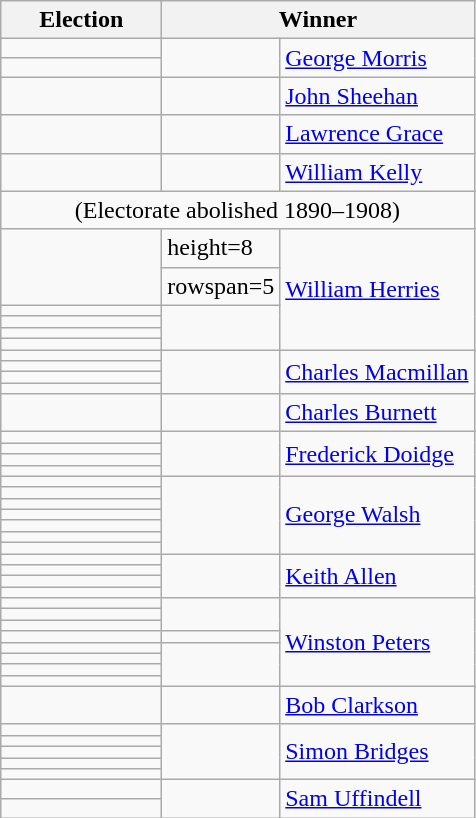<table class=wikitable>
<tr>
<th width=100>Election</th>
<th width=175 colspan=2>Winner</th>
</tr>
<tr>
<td></td>
<td rowspan=2 width=5 bgcolor=></td>
<td rowspan=2><a href='#'>George Morris</a></td>
</tr>
<tr>
<td></td>
</tr>
<tr>
<td></td>
<td bgcolor=></td>
<td><a href='#'>John Sheehan</a></td>
</tr>
<tr>
<td></td>
<td bgcolor=></td>
<td><a href='#'>Lawrence Grace</a></td>
</tr>
<tr>
<td></td>
<td bgcolor=></td>
<td><a href='#'>William Kelly</a></td>
</tr>
<tr>
<td colspan=3 align=center><span>(Electorate abolished 1890–1908)</span></td>
</tr>
<tr>
<td rowspan=2></td>
<td>height=8 </td>
<td rowspan=6><a href='#'>William Herries</a></td>
</tr>
<tr>
<td>rowspan=5 </td>
</tr>
<tr>
<td></td>
</tr>
<tr>
<td></td>
</tr>
<tr>
<td></td>
</tr>
<tr>
<td></td>
</tr>
<tr>
<td></td>
<td rowspan=4 bgcolor=></td>
<td rowspan=4><a href='#'>Charles Macmillan</a></td>
</tr>
<tr>
<td></td>
</tr>
<tr>
<td></td>
</tr>
<tr>
<td></td>
</tr>
<tr>
<td></td>
<td bgcolor=></td>
<td><a href='#'>Charles Burnett</a></td>
</tr>
<tr>
<td></td>
<td rowspan=4 bgcolor=></td>
<td rowspan=4><a href='#'>Frederick Doidge</a></td>
</tr>
<tr>
<td></td>
</tr>
<tr>
<td></td>
</tr>
<tr>
<td></td>
</tr>
<tr>
<td></td>
<td rowspan=7 bgcolor=></td>
<td rowspan=7><a href='#'>George Walsh</a></td>
</tr>
<tr>
<td></td>
</tr>
<tr>
<td></td>
</tr>
<tr>
<td></td>
</tr>
<tr>
<td></td>
</tr>
<tr>
<td></td>
</tr>
<tr>
<td></td>
</tr>
<tr>
<td></td>
<td rowspan=4 bgcolor=></td>
<td rowspan=4><a href='#'>Keith Allen</a></td>
</tr>
<tr>
<td></td>
</tr>
<tr>
<td></td>
</tr>
<tr>
<td></td>
</tr>
<tr>
<td></td>
<td rowspan=3 bgcolor=></td>
<td rowspan=8><a href='#'>Winston Peters</a></td>
</tr>
<tr>
<td></td>
</tr>
<tr>
<td></td>
</tr>
<tr>
<td></td>
<td bgcolor=></td>
</tr>
<tr>
<td></td>
<td rowspan=4 bgcolor=></td>
</tr>
<tr>
<td></td>
</tr>
<tr>
<td></td>
</tr>
<tr>
<td></td>
</tr>
<tr>
<td></td>
<td bgcolor=></td>
<td><a href='#'>Bob Clarkson</a></td>
</tr>
<tr>
<td></td>
<td rowspan=5 bgcolor=></td>
<td rowspan=5><a href='#'>Simon Bridges</a></td>
</tr>
<tr>
<td></td>
</tr>
<tr>
<td></td>
</tr>
<tr>
<td></td>
</tr>
<tr>
<td></td>
</tr>
<tr>
<td></td>
<td rowspan=2 bgcolor=></td>
<td rowspan=2><a href='#'>Sam Uffindell</a></td>
</tr>
<tr>
<td></td>
</tr>
</table>
